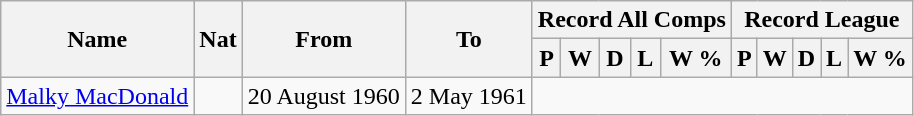<table class="wikitable" style="text-align: center">
<tr>
<th rowspan="2">Name</th>
<th rowspan="2">Nat</th>
<th rowspan="2">From</th>
<th rowspan="2">To</th>
<th colspan="5">Record All Comps</th>
<th colspan="5">Record League</th>
</tr>
<tr>
<th>P</th>
<th>W</th>
<th>D</th>
<th>L</th>
<th>W %</th>
<th>P</th>
<th>W</th>
<th>D</th>
<th>L</th>
<th>W %</th>
</tr>
<tr>
<td style="text-align:left;"><a href='#'>Malky MacDonald</a></td>
<td></td>
<td style="text-align:left;">20 August 1960</td>
<td style="text-align:left;">2 May 1961<br>
</td>
</tr>
</table>
